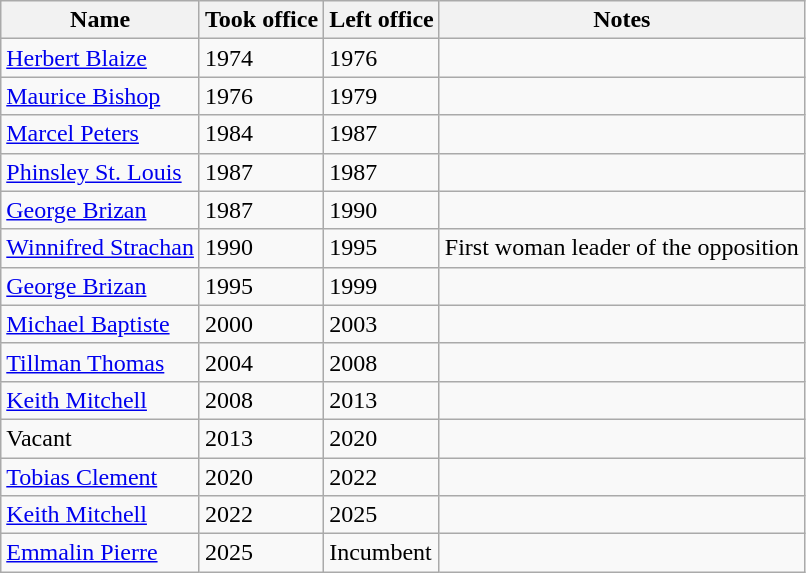<table class="wikitable">
<tr>
<th>Name</th>
<th>Took office</th>
<th>Left office</th>
<th>Notes</th>
</tr>
<tr>
<td><a href='#'>Herbert Blaize</a></td>
<td>1974</td>
<td>1976</td>
<td></td>
</tr>
<tr>
<td><a href='#'>Maurice Bishop</a></td>
<td>1976</td>
<td>1979</td>
<td></td>
</tr>
<tr>
<td><a href='#'>Marcel Peters</a></td>
<td>1984</td>
<td>1987</td>
<td></td>
</tr>
<tr>
<td><a href='#'>Phinsley St. Louis</a></td>
<td>1987</td>
<td>1987</td>
<td></td>
</tr>
<tr>
<td><a href='#'>George Brizan</a></td>
<td>1987</td>
<td>1990</td>
<td></td>
</tr>
<tr>
<td><a href='#'>Winnifred Strachan</a></td>
<td>1990</td>
<td>1995</td>
<td>First woman leader of the opposition</td>
</tr>
<tr>
<td><a href='#'>George Brizan</a></td>
<td>1995</td>
<td>1999</td>
<td></td>
</tr>
<tr>
<td><a href='#'>Michael Baptiste</a></td>
<td>2000</td>
<td>2003</td>
<td></td>
</tr>
<tr>
<td><a href='#'>Tillman Thomas</a></td>
<td>2004</td>
<td>2008</td>
<td></td>
</tr>
<tr>
<td><a href='#'>Keith Mitchell</a></td>
<td>2008</td>
<td>2013</td>
<td></td>
</tr>
<tr>
<td>Vacant</td>
<td>2013</td>
<td>2020</td>
<td></td>
</tr>
<tr>
<td><a href='#'>Tobias Clement</a></td>
<td>2020</td>
<td>2022</td>
<td></td>
</tr>
<tr>
<td><a href='#'>Keith Mitchell</a></td>
<td>2022</td>
<td>2025</td>
<td></td>
</tr>
<tr>
<td><a href='#'>Emmalin Pierre</a></td>
<td>2025</td>
<td>Incumbent</td>
<td></td>
</tr>
</table>
